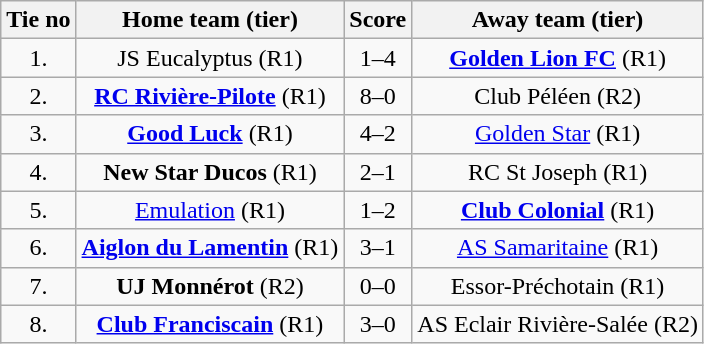<table class="wikitable" style="text-align: center">
<tr>
<th>Tie no</th>
<th>Home team (tier)</th>
<th>Score</th>
<th>Away team (tier)</th>
</tr>
<tr>
<td>1.</td>
<td> JS Eucalyptus (R1)</td>
<td>1–4</td>
<td><strong><a href='#'>Golden Lion FC</a></strong> (R1) </td>
</tr>
<tr>
<td>2.</td>
<td> <strong><a href='#'>RC Rivière-Pilote</a></strong> (R1)</td>
<td>8–0</td>
<td>Club Péléen (R2) </td>
</tr>
<tr>
<td>3.</td>
<td> <strong><a href='#'>Good Luck</a></strong> (R1)</td>
<td>4–2</td>
<td><a href='#'>Golden Star</a> (R1) </td>
</tr>
<tr>
<td>4.</td>
<td> <strong>New Star Ducos</strong> (R1)</td>
<td>2–1</td>
<td>RC St Joseph (R1) </td>
</tr>
<tr>
<td>5.</td>
<td> <a href='#'>Emulation</a> (R1)</td>
<td>1–2</td>
<td><strong><a href='#'>Club Colonial</a></strong> (R1) </td>
</tr>
<tr>
<td>6.</td>
<td> <strong><a href='#'>Aiglon du Lamentin</a></strong> (R1)</td>
<td>3–1</td>
<td><a href='#'>AS Samaritaine</a> (R1) </td>
</tr>
<tr>
<td>7.</td>
<td> <strong>UJ Monnérot</strong> (R2)</td>
<td>0–0 </td>
<td>Essor-Préchotain (R1) </td>
</tr>
<tr>
<td>8.</td>
<td> <strong><a href='#'>Club Franciscain</a></strong> (R1)</td>
<td>3–0</td>
<td>AS Eclair Rivière-Salée (R2) </td>
</tr>
</table>
